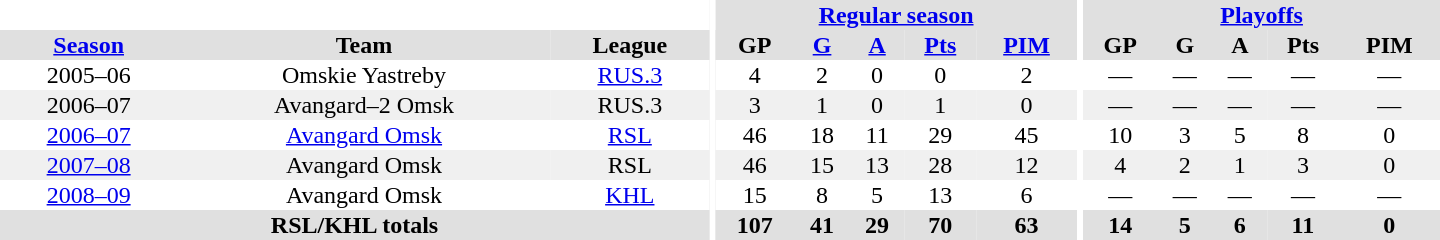<table border="0" cellpadding="1" cellspacing="0" style="text-align:center; width:60em">
<tr bgcolor="#e0e0e0">
<th colspan="3" bgcolor="#ffffff"></th>
<th rowspan="99" bgcolor="#ffffff"></th>
<th colspan="5"><a href='#'>Regular season</a></th>
<th rowspan="99" bgcolor="#ffffff"></th>
<th colspan="5"><a href='#'>Playoffs</a></th>
</tr>
<tr bgcolor="#e0e0e0">
<th><a href='#'>Season</a></th>
<th>Team</th>
<th>League</th>
<th>GP</th>
<th><a href='#'>G</a></th>
<th><a href='#'>A</a></th>
<th><a href='#'>Pts</a></th>
<th><a href='#'>PIM</a></th>
<th>GP</th>
<th>G</th>
<th>A</th>
<th>Pts</th>
<th>PIM</th>
</tr>
<tr>
<td>2005–06</td>
<td>Omskie Yastreby</td>
<td><a href='#'>RUS.3</a></td>
<td>4</td>
<td>2</td>
<td>0</td>
<td>0</td>
<td>2</td>
<td>—</td>
<td>—</td>
<td>—</td>
<td>—</td>
<td>—</td>
</tr>
<tr bgcolor="#f0f0f0">
<td>2006–07</td>
<td>Avangard–2 Omsk</td>
<td>RUS.3</td>
<td>3</td>
<td>1</td>
<td>0</td>
<td>1</td>
<td>0</td>
<td>—</td>
<td>—</td>
<td>—</td>
<td>—</td>
<td>—</td>
</tr>
<tr>
<td><a href='#'>2006–07</a></td>
<td><a href='#'>Avangard Omsk</a></td>
<td><a href='#'>RSL</a></td>
<td>46</td>
<td>18</td>
<td>11</td>
<td>29</td>
<td>45</td>
<td>10</td>
<td>3</td>
<td>5</td>
<td>8</td>
<td>0</td>
</tr>
<tr bgcolor="#f0f0f0">
<td><a href='#'>2007–08</a></td>
<td>Avangard Omsk</td>
<td>RSL</td>
<td>46</td>
<td>15</td>
<td>13</td>
<td>28</td>
<td>12</td>
<td>4</td>
<td>2</td>
<td>1</td>
<td>3</td>
<td>0</td>
</tr>
<tr>
<td><a href='#'>2008–09</a></td>
<td>Avangard Omsk</td>
<td><a href='#'>KHL</a></td>
<td>15</td>
<td>8</td>
<td>5</td>
<td>13</td>
<td>6</td>
<td>—</td>
<td>—</td>
<td>—</td>
<td>—</td>
<td>—</td>
</tr>
<tr bgcolor="#e0e0e0">
<th colspan="3">RSL/KHL totals</th>
<th>107</th>
<th>41</th>
<th>29</th>
<th>70</th>
<th>63</th>
<th>14</th>
<th>5</th>
<th>6</th>
<th>11</th>
<th>0</th>
</tr>
</table>
